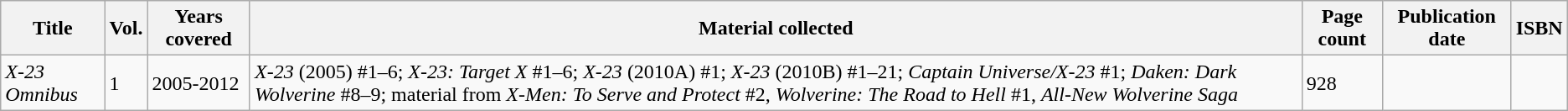<table class="wikitable">
<tr>
<th>Title</th>
<th>Vol.</th>
<th>Years covered</th>
<th>Material collected</th>
<th>Page count</th>
<th>Publication date</th>
<th>ISBN</th>
</tr>
<tr>
<td><em>X-23 Omnibus</em></td>
<td>1</td>
<td>2005-2012</td>
<td><em>X-23</em> (2005) #1–6; <em>X-23: Target X</em> #1–6; <em>X-23</em> (2010A) #1; <em>X-23</em> (2010B) #1–21; <em>Captain Universe/X-23</em> #1; <em>Daken: Dark Wolverine</em> #8–9; material from <em>X-Men: To Serve and Protect</em> #2, <em>Wolverine: The Road to Hell</em> #1, <em>All-New Wolverine Saga</em></td>
<td>928</td>
<td></td>
<td></td>
</tr>
</table>
